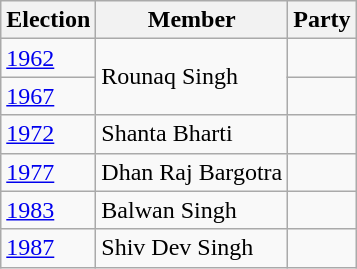<table class="wikitable sortable">
<tr>
<th>Election</th>
<th>Member</th>
<th colspan=2>Party</th>
</tr>
<tr>
<td><a href='#'>1962</a></td>
<td rowspan=2>Rounaq Singh</td>
<td></td>
</tr>
<tr>
<td><a href='#'>1967</a></td>
<td></td>
</tr>
<tr>
<td><a href='#'>1972</a></td>
<td>Shanta Bharti</td>
</tr>
<tr>
<td><a href='#'>1977</a></td>
<td>Dhan Raj Bargotra</td>
<td></td>
</tr>
<tr>
<td><a href='#'>1983</a></td>
<td>Balwan Singh</td>
<td></td>
</tr>
<tr>
<td><a href='#'>1987</a></td>
<td>Shiv Dev Singh</td>
</tr>
</table>
